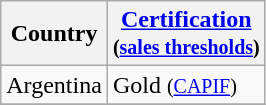<table class="wikitable sortable">
<tr>
<th>Country</th>
<th><a href='#'>Certification</a><br><small>(<a href='#'>sales thresholds</a>)</small></th>
</tr>
<tr>
<td>Argentina</td>
<td>Gold <small>(<a href='#'>CAPIF</a>)</small></td>
</tr>
<tr>
</tr>
</table>
